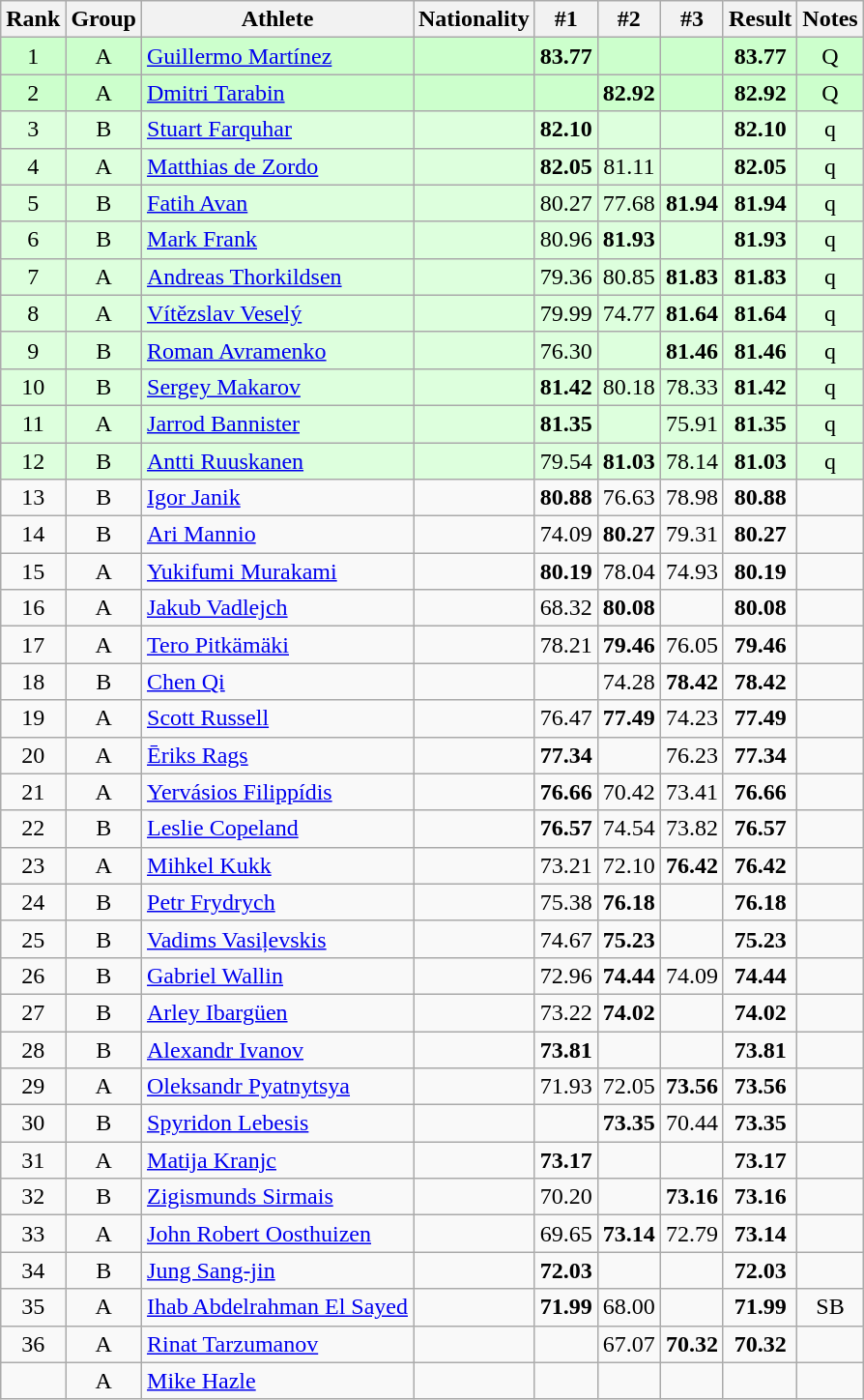<table class="wikitable sortable" style="text-align:center">
<tr>
<th>Rank</th>
<th>Group</th>
<th>Athlete</th>
<th>Nationality</th>
<th>#1</th>
<th>#2</th>
<th>#3</th>
<th>Result</th>
<th>Notes</th>
</tr>
<tr bgcolor=ccffcc>
<td>1</td>
<td>A</td>
<td align=left><a href='#'>Guillermo Martínez</a></td>
<td align=left></td>
<td><strong>83.77</strong></td>
<td></td>
<td></td>
<td><strong>83.77</strong></td>
<td>Q</td>
</tr>
<tr bgcolor=ccffcc>
<td>2</td>
<td>A</td>
<td align=left><a href='#'>Dmitri Tarabin</a></td>
<td align=left></td>
<td></td>
<td><strong>82.92</strong></td>
<td></td>
<td><strong>82.92</strong></td>
<td>Q</td>
</tr>
<tr bgcolor=ddffdd>
<td>3</td>
<td>B</td>
<td align=left><a href='#'>Stuart Farquhar</a></td>
<td align=left></td>
<td><strong>82.10</strong></td>
<td></td>
<td></td>
<td><strong>82.10</strong></td>
<td>q</td>
</tr>
<tr bgcolor=ddffdd>
<td>4</td>
<td>A</td>
<td align=left><a href='#'>Matthias de Zordo</a></td>
<td align=left></td>
<td><strong>82.05</strong></td>
<td>81.11</td>
<td></td>
<td><strong>82.05</strong></td>
<td>q</td>
</tr>
<tr bgcolor=ddffdd>
<td>5</td>
<td>B</td>
<td align=left><a href='#'>Fatih Avan</a></td>
<td align=left></td>
<td>80.27</td>
<td>77.68</td>
<td><strong>81.94</strong></td>
<td><strong>81.94</strong></td>
<td>q</td>
</tr>
<tr bgcolor=ddffdd>
<td>6</td>
<td>B</td>
<td align=left><a href='#'>Mark Frank</a></td>
<td align=left></td>
<td>80.96</td>
<td><strong>81.93</strong></td>
<td></td>
<td><strong>81.93</strong></td>
<td>q</td>
</tr>
<tr bgcolor=ddffdd>
<td>7</td>
<td>A</td>
<td align=left><a href='#'>Andreas Thorkildsen</a></td>
<td align=left></td>
<td>79.36</td>
<td>80.85</td>
<td><strong>81.83</strong></td>
<td><strong>81.83</strong></td>
<td>q</td>
</tr>
<tr bgcolor=ddffdd>
<td>8</td>
<td>A</td>
<td align=left><a href='#'>Vítězslav Veselý</a></td>
<td align=left></td>
<td>79.99</td>
<td>74.77</td>
<td><strong>81.64</strong></td>
<td><strong>81.64</strong></td>
<td>q</td>
</tr>
<tr bgcolor=ddffdd>
<td>9</td>
<td>B</td>
<td align=left><a href='#'>Roman Avramenko</a></td>
<td align=left></td>
<td>76.30</td>
<td></td>
<td><strong>81.46</strong></td>
<td><strong>81.46</strong></td>
<td>q</td>
</tr>
<tr bgcolor=ddffdd>
<td>10</td>
<td>B</td>
<td align=left><a href='#'>Sergey Makarov</a></td>
<td align=left></td>
<td><strong>81.42</strong></td>
<td>80.18</td>
<td>78.33</td>
<td><strong>81.42</strong></td>
<td>q</td>
</tr>
<tr bgcolor=ddffdd>
<td>11</td>
<td>A</td>
<td align=left><a href='#'>Jarrod Bannister</a></td>
<td align=left></td>
<td><strong>81.35</strong></td>
<td></td>
<td>75.91</td>
<td><strong>81.35</strong></td>
<td>q</td>
</tr>
<tr bgcolor=ddffdd>
<td>12</td>
<td>B</td>
<td align=left><a href='#'>Antti Ruuskanen</a></td>
<td align=left></td>
<td>79.54</td>
<td><strong>81.03</strong></td>
<td>78.14</td>
<td><strong>81.03</strong></td>
<td>q</td>
</tr>
<tr>
<td>13</td>
<td>B</td>
<td align=left><a href='#'>Igor Janik</a></td>
<td align=left></td>
<td><strong>80.88</strong></td>
<td>76.63</td>
<td>78.98</td>
<td><strong>80.88</strong></td>
<td></td>
</tr>
<tr>
<td>14</td>
<td>B</td>
<td align=left><a href='#'>Ari Mannio</a></td>
<td align=left></td>
<td>74.09</td>
<td><strong>80.27</strong></td>
<td>79.31</td>
<td><strong>80.27</strong></td>
<td></td>
</tr>
<tr>
<td>15</td>
<td>A</td>
<td align=left><a href='#'>Yukifumi Murakami</a></td>
<td align=left></td>
<td><strong>80.19</strong></td>
<td>78.04</td>
<td>74.93</td>
<td><strong>80.19</strong></td>
<td></td>
</tr>
<tr>
<td>16</td>
<td>A</td>
<td align=left><a href='#'>Jakub Vadlejch</a></td>
<td align=left></td>
<td>68.32</td>
<td><strong>80.08</strong></td>
<td></td>
<td><strong>80.08</strong></td>
<td></td>
</tr>
<tr>
<td>17</td>
<td>A</td>
<td align=left><a href='#'>Tero Pitkämäki</a></td>
<td align=left></td>
<td>78.21</td>
<td><strong>79.46</strong></td>
<td>76.05</td>
<td><strong>79.46</strong></td>
<td></td>
</tr>
<tr>
<td>18</td>
<td>B</td>
<td align=left><a href='#'>Chen Qi</a></td>
<td align=left></td>
<td></td>
<td>74.28</td>
<td><strong>78.42</strong></td>
<td><strong>78.42</strong></td>
<td></td>
</tr>
<tr>
<td>19</td>
<td>A</td>
<td align=left><a href='#'>Scott Russell</a></td>
<td align=left></td>
<td>76.47</td>
<td><strong>77.49</strong></td>
<td>74.23</td>
<td><strong>77.49</strong></td>
<td></td>
</tr>
<tr>
<td>20</td>
<td>A</td>
<td align=left><a href='#'>Ēriks Rags</a></td>
<td align=left></td>
<td><strong>77.34</strong></td>
<td></td>
<td>76.23</td>
<td><strong>77.34</strong></td>
<td></td>
</tr>
<tr>
<td>21</td>
<td>A</td>
<td align=left><a href='#'>Yervásios Filippídis</a></td>
<td align=left></td>
<td><strong>76.66</strong></td>
<td>70.42</td>
<td>73.41</td>
<td><strong>76.66</strong></td>
<td></td>
</tr>
<tr>
<td>22</td>
<td>B</td>
<td align=left><a href='#'>Leslie Copeland</a></td>
<td align=left></td>
<td><strong>76.57</strong></td>
<td>74.54</td>
<td>73.82</td>
<td><strong>76.57</strong></td>
<td></td>
</tr>
<tr>
<td>23</td>
<td>A</td>
<td align=left><a href='#'>Mihkel Kukk</a></td>
<td align=left></td>
<td>73.21</td>
<td>72.10</td>
<td><strong>76.42</strong></td>
<td><strong>76.42</strong></td>
<td></td>
</tr>
<tr>
<td>24</td>
<td>B</td>
<td align=left><a href='#'>Petr Frydrych</a></td>
<td align=left></td>
<td>75.38</td>
<td><strong>76.18</strong></td>
<td></td>
<td><strong>76.18</strong></td>
<td></td>
</tr>
<tr>
<td>25</td>
<td>B</td>
<td align=left><a href='#'>Vadims Vasiļevskis</a></td>
<td align=left></td>
<td>74.67</td>
<td><strong>75.23</strong></td>
<td></td>
<td><strong>75.23</strong></td>
<td></td>
</tr>
<tr>
<td>26</td>
<td>B</td>
<td align=left><a href='#'>Gabriel Wallin</a></td>
<td align=left></td>
<td>72.96</td>
<td><strong>74.44</strong></td>
<td>74.09</td>
<td><strong>74.44</strong></td>
<td></td>
</tr>
<tr>
<td>27</td>
<td>B</td>
<td align=left><a href='#'>Arley Ibargüen</a></td>
<td align=left></td>
<td>73.22</td>
<td><strong>74.02</strong></td>
<td></td>
<td><strong>74.02</strong></td>
<td></td>
</tr>
<tr>
<td>28</td>
<td>B</td>
<td align=left><a href='#'>Alexandr Ivanov</a></td>
<td align=left></td>
<td><strong>73.81</strong></td>
<td></td>
<td></td>
<td><strong>73.81</strong></td>
<td></td>
</tr>
<tr>
<td>29</td>
<td>A</td>
<td align=left><a href='#'>Oleksandr Pyatnytsya</a></td>
<td align=left></td>
<td>71.93</td>
<td>72.05</td>
<td><strong>73.56</strong></td>
<td><strong>73.56</strong></td>
<td></td>
</tr>
<tr>
<td>30</td>
<td>B</td>
<td align=left><a href='#'>Spyridon Lebesis</a></td>
<td align=left></td>
<td></td>
<td><strong>73.35</strong></td>
<td>70.44</td>
<td><strong>73.35</strong></td>
<td></td>
</tr>
<tr>
<td>31</td>
<td>A</td>
<td align=left><a href='#'>Matija Kranjc</a></td>
<td align=left></td>
<td><strong>73.17</strong></td>
<td></td>
<td></td>
<td><strong>73.17</strong></td>
<td></td>
</tr>
<tr>
<td>32</td>
<td>B</td>
<td align=left><a href='#'>Zigismunds Sirmais</a></td>
<td align=left></td>
<td>70.20</td>
<td></td>
<td><strong>73.16</strong></td>
<td><strong>73.16</strong></td>
<td></td>
</tr>
<tr>
<td>33</td>
<td>A</td>
<td align=left><a href='#'>John Robert Oosthuizen</a></td>
<td align=left></td>
<td>69.65</td>
<td><strong>73.14</strong></td>
<td>72.79</td>
<td><strong>73.14</strong></td>
<td></td>
</tr>
<tr>
<td>34</td>
<td>B</td>
<td align=left><a href='#'>Jung Sang-jin</a></td>
<td align=left></td>
<td><strong>72.03</strong></td>
<td></td>
<td></td>
<td><strong>72.03</strong></td>
<td></td>
</tr>
<tr>
<td>35</td>
<td>A</td>
<td align=left><a href='#'>Ihab Abdelrahman El Sayed</a></td>
<td align=left></td>
<td><strong>71.99</strong></td>
<td>68.00</td>
<td></td>
<td><strong>71.99</strong></td>
<td>SB</td>
</tr>
<tr>
<td>36</td>
<td>A</td>
<td align=left><a href='#'>Rinat Tarzumanov</a></td>
<td align=left></td>
<td></td>
<td>67.07</td>
<td><strong>70.32</strong></td>
<td><strong>70.32</strong></td>
<td></td>
</tr>
<tr>
<td></td>
<td>A</td>
<td align=left><a href='#'>Mike Hazle</a></td>
<td align=left></td>
<td></td>
<td></td>
<td></td>
<td><strong></strong></td>
<td></td>
</tr>
</table>
